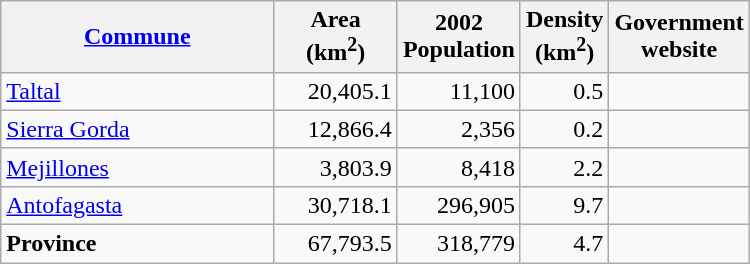<table class="wikitable sortable" width="500" style="text-align: left">
<tr>
<th scope="col"><a href='#'>Commune</a></th>
<th scope="col" width="75" class="unsortable">Area (km<sup>2</sup>)</th>
<th scope="col" width="25">2002<br>Population</th>
<th scope="col" width="25">Density<br>(km<sup>2</sup>)</th>
<th scope="col" width="25" class="unsortable">Government<br>website</th>
</tr>
<tr>
<td><a href='#'>Taltal</a></td>
<td align="right">20,405.1</td>
<td align="right">11,100</td>
<td align="right">0.5</td>
<td align="right"></td>
</tr>
<tr>
<td><a href='#'>Sierra Gorda</a></td>
<td align="right">12,866.4</td>
<td align="right">2,356</td>
<td align="right">0.2</td>
<td align="right"></td>
</tr>
<tr>
<td><a href='#'>Mejillones</a></td>
<td align="right">3,803.9</td>
<td align="right">8,418</td>
<td align="right">2.2</td>
<td align="right"></td>
</tr>
<tr>
<td><a href='#'>Antofagasta</a><br></td>
<td align="right">30,718.1</td>
<td align="right">296,905</td>
<td align="right">9.7</td>
<td align="right"></td>
</tr>
<tr>
<td align="left"><strong>Province</strong></td>
<td align="right">67,793.5</td>
<td align="right">318,779</td>
<td align="right">4.7</td>
<td align="right"></td>
</tr>
</table>
